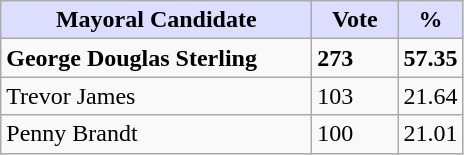<table class="wikitable">
<tr>
<th style="background:#ddf; width:200px;">Mayoral Candidate</th>
<th style="background:#ddf; width:50px;">Vote</th>
<th style="background:#ddf; width:30px;">%</th>
</tr>
<tr>
<td><strong>George Douglas Sterling</strong></td>
<td><strong>273</strong></td>
<td><strong>57.35</strong></td>
</tr>
<tr>
<td>Trevor James</td>
<td>103</td>
<td>21.64</td>
</tr>
<tr>
<td>Penny Brandt</td>
<td>100</td>
<td>21.01</td>
</tr>
</table>
